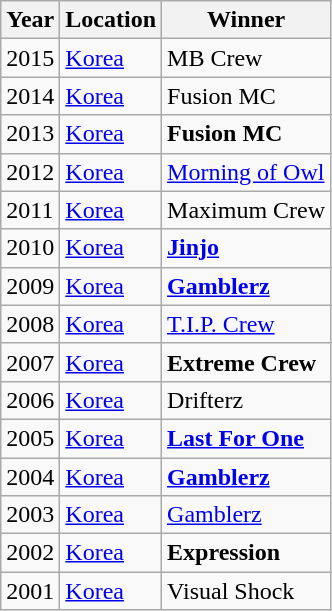<table class="wikitable">
<tr>
<th>Year</th>
<th>Location</th>
<th>Winner</th>
</tr>
<tr>
<td>2015</td>
<td><a href='#'>Korea</a></td>
<td>  MB Crew</td>
</tr>
<tr>
<td>2014</td>
<td><a href='#'>Korea</a></td>
<td>  Fusion MC</td>
</tr>
<tr>
<td>2013</td>
<td><a href='#'>Korea</a></td>
<td>  <strong>Fusion MC</strong></td>
</tr>
<tr>
<td>2012</td>
<td><a href='#'>Korea</a></td>
<td>  <a href='#'>Morning of Owl</a></td>
</tr>
<tr>
<td>2011</td>
<td><a href='#'>Korea</a></td>
<td> Maximum Crew</td>
</tr>
<tr>
<td>2010</td>
<td><a href='#'>Korea</a></td>
<td> <strong><a href='#'>Jinjo</a></strong></td>
</tr>
<tr>
<td>2009</td>
<td><a href='#'>Korea</a></td>
<td> <strong><a href='#'>Gamblerz</a></strong></td>
</tr>
<tr>
<td>2008</td>
<td><a href='#'>Korea</a></td>
<td> <a href='#'>T.I.P. Crew</a></td>
</tr>
<tr>
<td>2007</td>
<td><a href='#'>Korea</a></td>
<td> <strong>Extreme Crew</strong></td>
</tr>
<tr>
<td>2006</td>
<td><a href='#'>Korea</a></td>
<td> Drifterz</td>
</tr>
<tr>
<td>2005</td>
<td><a href='#'>Korea</a></td>
<td> <strong><a href='#'>Last For One</a></strong></td>
</tr>
<tr>
<td>2004</td>
<td><a href='#'>Korea</a></td>
<td> <strong><a href='#'>Gamblerz</a></strong></td>
</tr>
<tr>
<td>2003</td>
<td><a href='#'>Korea</a></td>
<td> <a href='#'>Gamblerz</a></td>
</tr>
<tr>
<td>2002</td>
<td><a href='#'>Korea</a></td>
<td> <strong>Expression</strong></td>
</tr>
<tr>
<td>2001</td>
<td><a href='#'>Korea</a></td>
<td> Visual Shock</td>
</tr>
</table>
